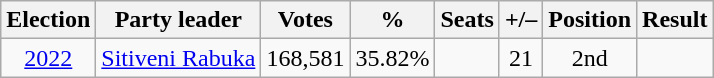<table class="wikitable" style="text-align:center">
<tr>
<th>Election</th>
<th>Party leader</th>
<th>Votes</th>
<th>%</th>
<th>Seats</th>
<th>+/–</th>
<th>Position</th>
<th>Result</th>
</tr>
<tr>
<td><a href='#'>2022</a></td>
<td><a href='#'>Sitiveni Rabuka</a></td>
<td>168,581</td>
<td>35.82%</td>
<td></td>
<td> 21</td>
<td> 2nd</td>
<td></td>
</tr>
</table>
